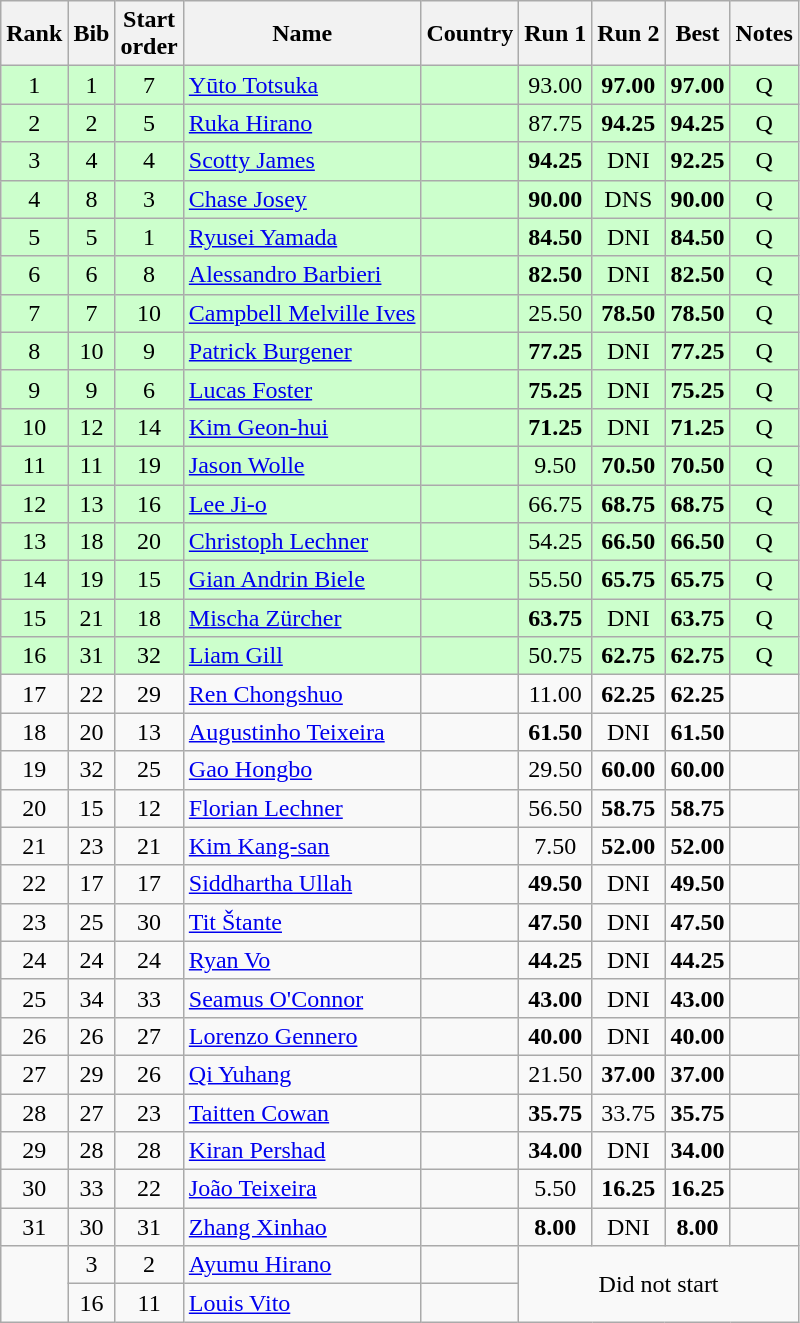<table class="wikitable sortable" style="text-align:center">
<tr>
<th>Rank</th>
<th>Bib</th>
<th>Start<br>order</th>
<th>Name</th>
<th>Country</th>
<th>Run 1</th>
<th>Run 2</th>
<th>Best</th>
<th>Notes</th>
</tr>
<tr bgcolor=ccffcc>
<td>1</td>
<td>1</td>
<td>7</td>
<td align="left"><a href='#'>Yūto Totsuka</a></td>
<td align="left"></td>
<td>93.00</td>
<td><strong>97.00</strong></td>
<td><strong>97.00</strong></td>
<td>Q</td>
</tr>
<tr bgcolor=ccffcc>
<td>2</td>
<td>2</td>
<td>5</td>
<td align="left"><a href='#'>Ruka Hirano</a></td>
<td align="left"></td>
<td>87.75</td>
<td><strong>94.25</strong></td>
<td><strong>94.25</strong></td>
<td>Q</td>
</tr>
<tr bgcolor=ccffcc>
<td>3</td>
<td>4</td>
<td>4</td>
<td align="left"><a href='#'>Scotty James</a></td>
<td align="left"></td>
<td><strong>94.25</strong></td>
<td>DNI</td>
<td><strong>92.25</strong></td>
<td>Q</td>
</tr>
<tr bgcolor=ccffcc>
<td>4</td>
<td>8</td>
<td>3</td>
<td align="left"><a href='#'>Chase Josey</a></td>
<td align="left"></td>
<td><strong>90.00</strong></td>
<td>DNS</td>
<td><strong>90.00</strong></td>
<td>Q</td>
</tr>
<tr bgcolor=ccffcc>
<td>5</td>
<td>5</td>
<td>1</td>
<td align="left"><a href='#'>Ryusei Yamada</a></td>
<td align="left"></td>
<td><strong>84.50</strong></td>
<td>DNI</td>
<td><strong>84.50</strong></td>
<td>Q</td>
</tr>
<tr bgcolor=ccffcc>
<td>6</td>
<td>6</td>
<td>8</td>
<td align="left"><a href='#'>Alessandro Barbieri</a></td>
<td align="left"></td>
<td><strong>82.50</strong></td>
<td>DNI</td>
<td><strong>82.50</strong></td>
<td>Q</td>
</tr>
<tr bgcolor=ccffcc>
<td>7</td>
<td>7</td>
<td>10</td>
<td align="left"><a href='#'>Campbell Melville Ives</a></td>
<td align="left"></td>
<td>25.50</td>
<td><strong>78.50</strong></td>
<td><strong>78.50</strong></td>
<td>Q</td>
</tr>
<tr bgcolor=ccffcc>
<td>8</td>
<td>10</td>
<td>9</td>
<td align="left"><a href='#'>Patrick Burgener</a></td>
<td align="left"></td>
<td><strong>77.25</strong></td>
<td>DNI</td>
<td><strong>77.25</strong></td>
<td>Q</td>
</tr>
<tr bgcolor=ccffcc>
<td>9</td>
<td>9</td>
<td>6</td>
<td align="left"><a href='#'>Lucas Foster</a></td>
<td align="left"></td>
<td><strong>75.25</strong></td>
<td>DNI</td>
<td><strong>75.25</strong></td>
<td>Q</td>
</tr>
<tr bgcolor=ccffcc>
<td>10</td>
<td>12</td>
<td>14</td>
<td align="left"><a href='#'>Kim Geon-hui</a></td>
<td align="left"></td>
<td><strong>71.25</strong></td>
<td>DNI</td>
<td><strong>71.25</strong></td>
<td>Q</td>
</tr>
<tr bgcolor=ccffcc>
<td>11</td>
<td>11</td>
<td>19</td>
<td align="left"><a href='#'>Jason Wolle</a></td>
<td align="left"></td>
<td>9.50</td>
<td><strong>70.50</strong></td>
<td><strong>70.50</strong></td>
<td>Q</td>
</tr>
<tr bgcolor=ccffcc>
<td>12</td>
<td>13</td>
<td>16</td>
<td align="left"><a href='#'>Lee Ji-o</a></td>
<td align="left"></td>
<td>66.75</td>
<td><strong>68.75</strong></td>
<td><strong>68.75</strong></td>
<td>Q</td>
</tr>
<tr bgcolor=ccffcc>
<td>13</td>
<td>18</td>
<td>20</td>
<td align="left"><a href='#'>Christoph Lechner</a></td>
<td align="left"></td>
<td>54.25</td>
<td><strong>66.50</strong></td>
<td><strong>66.50</strong></td>
<td>Q</td>
</tr>
<tr bgcolor=ccffcc>
<td>14</td>
<td>19</td>
<td>15</td>
<td align="left"><a href='#'>Gian Andrin Biele</a></td>
<td align="left"></td>
<td>55.50</td>
<td><strong>65.75</strong></td>
<td><strong>65.75</strong></td>
<td>Q</td>
</tr>
<tr bgcolor=ccffcc>
<td>15</td>
<td>21</td>
<td>18</td>
<td align="left"><a href='#'>Mischa Zürcher</a></td>
<td align="left"></td>
<td><strong>63.75</strong></td>
<td>DNI</td>
<td><strong>63.75</strong></td>
<td>Q</td>
</tr>
<tr bgcolor=ccffcc>
<td>16</td>
<td>31</td>
<td>32</td>
<td align="left"><a href='#'>Liam Gill</a></td>
<td align="left"></td>
<td>50.75</td>
<td><strong>62.75</strong></td>
<td><strong>62.75</strong></td>
<td>Q</td>
</tr>
<tr>
<td>17</td>
<td>22</td>
<td>29</td>
<td align="left"><a href='#'>Ren Chongshuo</a></td>
<td align="left"></td>
<td>11.00</td>
<td><strong>62.25</strong></td>
<td><strong>62.25</strong></td>
<td></td>
</tr>
<tr>
<td>18</td>
<td>20</td>
<td>13</td>
<td align="left"><a href='#'>Augustinho Teixeira</a></td>
<td align="left"></td>
<td><strong>61.50</strong></td>
<td>DNI</td>
<td><strong>61.50</strong></td>
<td></td>
</tr>
<tr>
<td>19</td>
<td>32</td>
<td>25</td>
<td align="left"><a href='#'>Gao Hongbo</a></td>
<td align="left"></td>
<td>29.50</td>
<td><strong>60.00</strong></td>
<td><strong>60.00</strong></td>
<td></td>
</tr>
<tr>
<td>20</td>
<td>15</td>
<td>12</td>
<td align="left"><a href='#'>Florian Lechner</a></td>
<td align="left"></td>
<td>56.50</td>
<td><strong>58.75</strong></td>
<td><strong>58.75</strong></td>
<td></td>
</tr>
<tr>
<td>21</td>
<td>23</td>
<td>21</td>
<td align="left"><a href='#'>Kim Kang-san</a></td>
<td align="left"></td>
<td>7.50</td>
<td><strong>52.00</strong></td>
<td><strong>52.00</strong></td>
<td></td>
</tr>
<tr>
<td>22</td>
<td>17</td>
<td>17</td>
<td align="left"><a href='#'>Siddhartha Ullah</a></td>
<td align="left"></td>
<td><strong>49.50</strong></td>
<td>DNI</td>
<td><strong>49.50</strong></td>
<td></td>
</tr>
<tr>
<td>23</td>
<td>25</td>
<td>30</td>
<td align="left"><a href='#'>Tit Štante</a></td>
<td align="left"></td>
<td><strong>47.50</strong></td>
<td>DNI</td>
<td><strong>47.50</strong></td>
<td></td>
</tr>
<tr>
<td>24</td>
<td>24</td>
<td>24</td>
<td align="left"><a href='#'>Ryan Vo</a></td>
<td align="left"></td>
<td><strong>44.25</strong></td>
<td>DNI</td>
<td><strong>44.25</strong></td>
<td></td>
</tr>
<tr>
<td>25</td>
<td>34</td>
<td>33</td>
<td align="left"><a href='#'>Seamus O'Connor</a></td>
<td align="left"></td>
<td><strong>43.00</strong></td>
<td>DNI</td>
<td><strong>43.00</strong></td>
<td></td>
</tr>
<tr>
<td>26</td>
<td>26</td>
<td>27</td>
<td align="left"><a href='#'>Lorenzo Gennero</a></td>
<td align="left"></td>
<td><strong>40.00</strong></td>
<td>DNI</td>
<td><strong>40.00</strong></td>
<td></td>
</tr>
<tr>
<td>27</td>
<td>29</td>
<td>26</td>
<td align="left"><a href='#'>Qi Yuhang</a></td>
<td align="left"></td>
<td>21.50</td>
<td><strong>37.00</strong></td>
<td><strong>37.00</strong></td>
<td></td>
</tr>
<tr>
<td>28</td>
<td>27</td>
<td>23</td>
<td align="left"><a href='#'>Taitten Cowan</a></td>
<td align="left"></td>
<td><strong>35.75</strong></td>
<td>33.75</td>
<td><strong>35.75</strong></td>
<td></td>
</tr>
<tr>
<td>29</td>
<td>28</td>
<td>28</td>
<td align="left"><a href='#'>Kiran Pershad</a></td>
<td align="left"></td>
<td><strong>34.00</strong></td>
<td>DNI</td>
<td><strong>34.00</strong></td>
<td></td>
</tr>
<tr>
<td>30</td>
<td>33</td>
<td>22</td>
<td align="left"><a href='#'>João Teixeira</a></td>
<td align="left"></td>
<td>5.50</td>
<td><strong>16.25</strong></td>
<td><strong>16.25</strong></td>
<td></td>
</tr>
<tr>
<td>31</td>
<td>30</td>
<td>31</td>
<td align="left"><a href='#'>Zhang Xinhao</a></td>
<td align="left"></td>
<td><strong>8.00</strong></td>
<td>DNI</td>
<td><strong>8.00</strong></td>
<td></td>
</tr>
<tr>
<td rowspan=2></td>
<td>3</td>
<td>2</td>
<td align=left><a href='#'>Ayumu Hirano</a></td>
<td align=left></td>
<td colspan=4 rowspan=2>Did not start</td>
</tr>
<tr>
<td>16</td>
<td>11</td>
<td align=left><a href='#'>Louis Vito</a></td>
<td align=left></td>
</tr>
</table>
